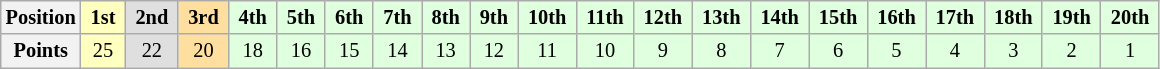<table class="wikitable" style="font-size:85%; text-align:center">
<tr>
<th>Position</th>
<td style="background:#ffffbf;"> <strong>1st</strong> </td>
<td style="background:#dfdfdf;"> <strong>2nd</strong> </td>
<td style="background:#ffdf9f;"> <strong>3rd</strong> </td>
<td style="background:#dfffdf;"> <strong>4th</strong> </td>
<td style="background:#dfffdf;"> <strong>5th</strong> </td>
<td style="background:#dfffdf;"> <strong>6th</strong> </td>
<td style="background:#dfffdf;"> <strong>7th</strong> </td>
<td style="background:#dfffdf;"> <strong>8th</strong> </td>
<td style="background:#dfffdf;"> <strong>9th</strong> </td>
<td style="background:#dfffdf;"> <strong>10th</strong> </td>
<td style="background:#dfffdf;"> <strong>11th</strong> </td>
<td style="background:#dfffdf;"> <strong>12th</strong> </td>
<td style="background:#dfffdf;"> <strong>13th</strong> </td>
<td style="background:#dfffdf;"> <strong>14th</strong> </td>
<td style="background:#dfffdf;"> <strong>15th</strong> </td>
<td style="background:#dfffdf;"> <strong>16th</strong> </td>
<td style="background:#dfffdf;"> <strong>17th</strong> </td>
<td style="background:#dfffdf;"> <strong>18th</strong> </td>
<td style="background:#dfffdf;"> <strong>19th</strong> </td>
<td style="background:#dfffdf;"> <strong>20th</strong> </td>
</tr>
<tr>
<th>Points</th>
<td style="background:#ffffbf;">25</td>
<td style="background:#dfdfdf;">22</td>
<td style="background:#ffdf9f;">20</td>
<td style="background:#dfffdf;">18</td>
<td style="background:#dfffdf;">16</td>
<td style="background:#dfffdf;">15</td>
<td style="background:#dfffdf;">14</td>
<td style="background:#dfffdf;">13</td>
<td style="background:#dfffdf;">12</td>
<td style="background:#dfffdf;">11</td>
<td style="background:#dfffdf;">10</td>
<td style="background:#dfffdf;">9</td>
<td style="background:#dfffdf;">8</td>
<td style="background:#dfffdf;">7</td>
<td style="background:#dfffdf;">6</td>
<td style="background:#dfffdf;">5</td>
<td style="background:#dfffdf;">4</td>
<td style="background:#dfffdf;">3</td>
<td style="background:#dfffdf;">2</td>
<td style="background:#dfffdf;">1</td>
</tr>
</table>
